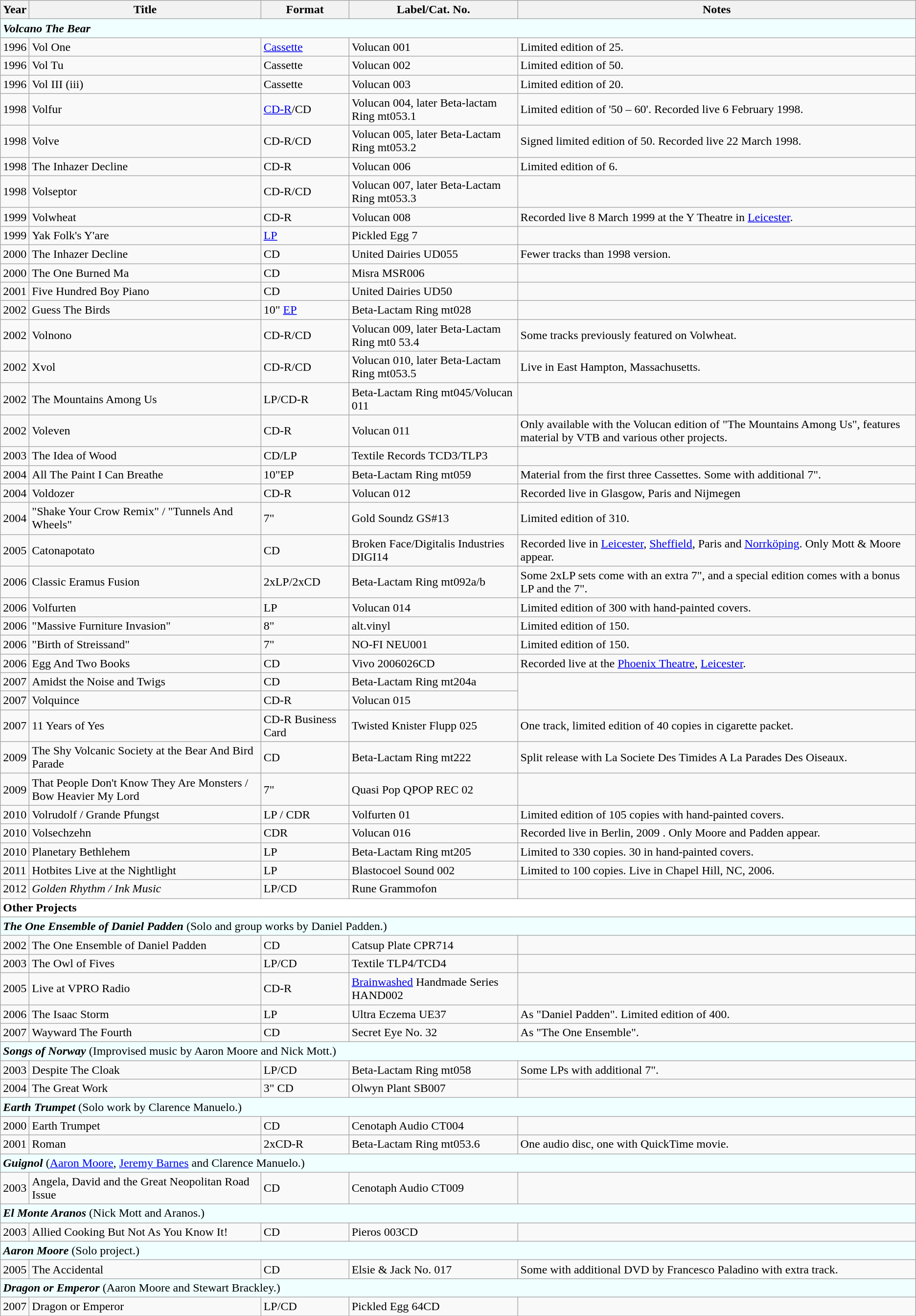<table class="wikitable">
<tr>
<th>Year</th>
<th>Title</th>
<th>Format</th>
<th>Label/Cat. No.</th>
<th>Notes</th>
</tr>
<tr>
<td colspan="5" bgcolor="azure"><strong><em>Volcano The Bear</em></strong></td>
</tr>
<tr>
<td>1996</td>
<td>Vol One</td>
<td><a href='#'>Cassette</a></td>
<td>Volucan 001</td>
<td>Limited edition of 25.</td>
</tr>
<tr>
<td>1996</td>
<td>Vol Tu</td>
<td>Cassette</td>
<td>Volucan 002</td>
<td>Limited edition of 50.</td>
</tr>
<tr>
<td>1996</td>
<td>Vol III (iii)</td>
<td>Cassette</td>
<td>Volucan 003</td>
<td>Limited edition of 20.</td>
</tr>
<tr>
<td>1998</td>
<td>Volfur</td>
<td><a href='#'>CD-R</a>/CD</td>
<td>Volucan 004, later Beta-lactam Ring mt053.1</td>
<td>Limited edition of '50 – 60'. Recorded live 6 February 1998.</td>
</tr>
<tr>
<td>1998</td>
<td>Volve</td>
<td>CD-R/CD</td>
<td>Volucan 005, later Beta-Lactam Ring mt053.2</td>
<td>Signed limited edition of 50. Recorded live 22 March 1998.</td>
</tr>
<tr>
<td>1998</td>
<td>The Inhazer Decline</td>
<td>CD-R</td>
<td>Volucan 006</td>
<td>Limited edition of 6.</td>
</tr>
<tr>
<td>1998</td>
<td>Volseptor</td>
<td>CD-R/CD</td>
<td>Volucan 007, later Beta-Lactam Ring mt053.3</td>
<td> </td>
</tr>
<tr>
<td>1999</td>
<td>Volwheat</td>
<td>CD-R</td>
<td>Volucan 008</td>
<td>Recorded live 8 March 1999 at the Y Theatre in <a href='#'>Leicester</a>.</td>
</tr>
<tr>
<td>1999</td>
<td>Yak Folk's Y'are</td>
<td><a href='#'>LP</a></td>
<td>Pickled Egg 7</td>
<td> </td>
</tr>
<tr>
<td>2000</td>
<td>The Inhazer Decline</td>
<td>CD</td>
<td>United Dairies UD055</td>
<td>Fewer tracks than 1998 version.</td>
</tr>
<tr>
<td>2000</td>
<td>The One Burned Ma</td>
<td>CD</td>
<td>Misra MSR006</td>
<td> </td>
</tr>
<tr>
<td>2001</td>
<td>Five Hundred Boy Piano</td>
<td>CD</td>
<td>United Dairies UD50</td>
<td> </td>
</tr>
<tr>
<td>2002</td>
<td>Guess The Birds</td>
<td>10" <a href='#'>EP</a></td>
<td>Beta-Lactam Ring mt028</td>
<td> </td>
</tr>
<tr>
<td>2002</td>
<td>Volnono</td>
<td>CD-R/CD</td>
<td>Volucan 009, later Beta-Lactam Ring mt0 53.4</td>
<td>Some tracks previously featured on Volwheat.</td>
</tr>
<tr>
<td>2002</td>
<td>Xvol</td>
<td>CD-R/CD</td>
<td>Volucan 010, later Beta-Lactam Ring mt053.5</td>
<td>Live in East Hampton, Massachusetts.</td>
</tr>
<tr>
<td>2002</td>
<td>The Mountains Among Us</td>
<td>LP/CD-R</td>
<td>Beta-Lactam Ring mt045/Volucan 011</td>
<td> </td>
</tr>
<tr>
<td>2002</td>
<td>Voleven</td>
<td>CD-R</td>
<td>Volucan 011</td>
<td>Only available with the Volucan edition of "The Mountains Among Us", features material by VTB and various other projects.</td>
</tr>
<tr>
<td>2003</td>
<td>The Idea of Wood</td>
<td>CD/LP</td>
<td>Textile Records TCD3/TLP3</td>
<td> </td>
</tr>
<tr>
<td>2004</td>
<td>All The Paint I Can Breathe</td>
<td>10"EP</td>
<td>Beta-Lactam Ring mt059</td>
<td>Material from the first three Cassettes. Some with additional 7".</td>
</tr>
<tr>
<td>2004</td>
<td>Voldozer</td>
<td>CD-R</td>
<td>Volucan 012</td>
<td>Recorded live in Glasgow, Paris and Nijmegen</td>
</tr>
<tr>
<td>2004</td>
<td>"Shake Your Crow Remix" / "Tunnels And Wheels"</td>
<td>7"</td>
<td>Gold Soundz GS#13</td>
<td>Limited edition of 310.</td>
</tr>
<tr>
<td>2005</td>
<td>Catonapotato</td>
<td>CD</td>
<td>Broken Face/Digitalis Industries DIGI14</td>
<td>Recorded live in <a href='#'>Leicester</a>, <a href='#'>Sheffield</a>, Paris and <a href='#'>Norrköping</a>. Only Mott & Moore appear.</td>
</tr>
<tr>
<td>2006</td>
<td>Classic Eramus Fusion</td>
<td>2xLP/2xCD</td>
<td>Beta-Lactam Ring mt092a/b</td>
<td>Some 2xLP sets come with an extra 7", and a special edition comes with a bonus LP and the 7".</td>
</tr>
<tr>
<td>2006</td>
<td>Volfurten</td>
<td>LP</td>
<td>Volucan 014</td>
<td>Limited edition of 300 with hand-painted covers.</td>
</tr>
<tr>
<td>2006</td>
<td>"Massive Furniture Invasion"</td>
<td>8"</td>
<td>alt.vinyl</td>
<td>Limited edition of 150.</td>
</tr>
<tr>
<td>2006</td>
<td>"Birth of Streissand"</td>
<td>7"</td>
<td>NO-FI NEU001</td>
<td>Limited edition of 150.</td>
</tr>
<tr>
<td>2006</td>
<td>Egg And Two Books</td>
<td>CD</td>
<td>Vivo 2006026CD</td>
<td>Recorded live at the <a href='#'>Phoenix Theatre</a>, <a href='#'>Leicester</a>.</td>
</tr>
<tr>
<td>2007</td>
<td>Amidst the Noise and Twigs</td>
<td>CD</td>
<td>Beta-Lactam Ring mt204a</td>
</tr>
<tr>
<td>2007</td>
<td>Volquince</td>
<td>CD-R</td>
<td>Volucan 015</td>
</tr>
<tr>
<td>2007</td>
<td>11 Years of Yes</td>
<td>CD-R Business Card</td>
<td>Twisted Knister Flupp 025</td>
<td>One track, limited edition of 40 copies in cigarette packet.</td>
</tr>
<tr>
<td>2009</td>
<td>The Shy Volcanic Society at the Bear And Bird Parade</td>
<td>CD</td>
<td>Beta-Lactam Ring mt222</td>
<td>Split release with La Societe Des Timides A La Parades Des Oiseaux.</td>
</tr>
<tr>
<td>2009</td>
<td>That People Don't Know They Are Monsters / Bow Heavier My Lord</td>
<td>7"</td>
<td>Quasi Pop QPOP REC 02</td>
<td></td>
</tr>
<tr>
<td>2010</td>
<td>Volrudolf / Grande Pfungst</td>
<td>LP / CDR</td>
<td>Volfurten 01</td>
<td>Limited edition of 105 copies with hand-painted covers.</td>
</tr>
<tr>
<td>2010</td>
<td>Volsechzehn</td>
<td>CDR</td>
<td>Volucan 016</td>
<td>Recorded live in Berlin, 2009 . Only Moore and Padden appear.</td>
</tr>
<tr>
<td>2010</td>
<td>Planetary Bethlehem</td>
<td>LP</td>
<td>Beta-Lactam Ring mt205</td>
<td>Limited to 330 copies. 30 in hand-painted covers.</td>
</tr>
<tr>
<td>2011</td>
<td>Hotbites Live at the Nightlight</td>
<td>LP</td>
<td>Blastocoel Sound 002</td>
<td>Limited to 100 copies. Live in Chapel Hill, NC, 2006.</td>
</tr>
<tr>
<td>2012</td>
<td><em>Golden Rhythm / Ink Music</em></td>
<td>LP/CD</td>
<td>Rune Grammofon</td>
<td></td>
</tr>
<tr>
<td colspan="5" bgcolor="white"><strong>Other Projects</strong></td>
</tr>
<tr>
<td colspan="5" bgcolor="azure"><strong><em>The One Ensemble of Daniel Padden</em></strong> (Solo and group works by Daniel Padden.)</td>
</tr>
<tr>
<td>2002</td>
<td>The One Ensemble of Daniel Padden</td>
<td>CD</td>
<td>Catsup Plate CPR714</td>
<td> </td>
</tr>
<tr>
<td>2003</td>
<td>The Owl of Fives</td>
<td>LP/CD</td>
<td>Textile TLP4/TCD4</td>
<td> </td>
</tr>
<tr>
<td>2005</td>
<td>Live at VPRO Radio</td>
<td>CD-R</td>
<td><a href='#'>Brainwashed</a> Handmade Series HAND002</td>
<td> </td>
</tr>
<tr>
<td>2006</td>
<td>The Isaac Storm</td>
<td>LP</td>
<td>Ultra Eczema UE37</td>
<td>As "Daniel Padden". Limited edition of 400.</td>
</tr>
<tr>
<td>2007</td>
<td>Wayward The Fourth</td>
<td>CD</td>
<td>Secret Eye No. 32</td>
<td>As "The One Ensemble".</td>
</tr>
<tr>
<td colspan="5" bgcolor="azure"><strong><em>Songs of Norway</em></strong> (Improvised music by Aaron Moore and Nick Mott.)</td>
</tr>
<tr>
<td>2003</td>
<td>Despite The Cloak</td>
<td>LP/CD</td>
<td>Beta-Lactam Ring mt058</td>
<td>Some LPs with additional 7".</td>
</tr>
<tr>
<td>2004</td>
<td>The Great Work</td>
<td>3" CD</td>
<td>Olwyn Plant SB007</td>
<td> </td>
</tr>
<tr>
<td colspan="5" bgcolor="azure"><strong><em>Earth Trumpet</em></strong> (Solo work by Clarence Manuelo.)</td>
</tr>
<tr>
<td>2000</td>
<td>Earth Trumpet</td>
<td>CD</td>
<td>Cenotaph Audio CT004</td>
<td> </td>
</tr>
<tr>
<td>2001</td>
<td>Roman</td>
<td>2xCD-R</td>
<td>Beta-Lactam Ring mt053.6</td>
<td>One audio disc, one with QuickTime movie.</td>
</tr>
<tr>
<td colspan="5" bgcolor="azure"><strong><em>Guignol</em></strong> (<a href='#'>Aaron Moore</a>, <a href='#'>Jeremy Barnes</a> and Clarence Manuelo.)</td>
</tr>
<tr>
<td>2003</td>
<td>Angela, David and the Great Neopolitan Road Issue</td>
<td>CD</td>
<td>Cenotaph Audio CT009</td>
<td> </td>
</tr>
<tr>
<td colspan="5" bgcolor="azure"><strong><em>El Monte Aranos</em></strong> (Nick Mott and Aranos.)</td>
</tr>
<tr>
<td>2003</td>
<td>Allied Cooking But Not As You Know It!</td>
<td>CD</td>
<td>Pieros 003CD</td>
<td> </td>
</tr>
<tr>
<td colspan="5" bgcolor="azure"><strong><em>Aaron Moore</em></strong> (Solo project.)</td>
</tr>
<tr>
<td>2005</td>
<td>The Accidental</td>
<td>CD</td>
<td>Elsie & Jack No. 017</td>
<td>Some with additional DVD by Francesco Paladino with extra track.</td>
</tr>
<tr>
<td colspan="5" bgcolor="azure"><strong><em>Dragon or Emperor</em></strong> (Aaron Moore and Stewart Brackley.)</td>
</tr>
<tr>
<td>2007</td>
<td>Dragon or Emperor</td>
<td>LP/CD</td>
<td>Pickled Egg 64CD</td>
<td></td>
</tr>
<tr>
</tr>
</table>
